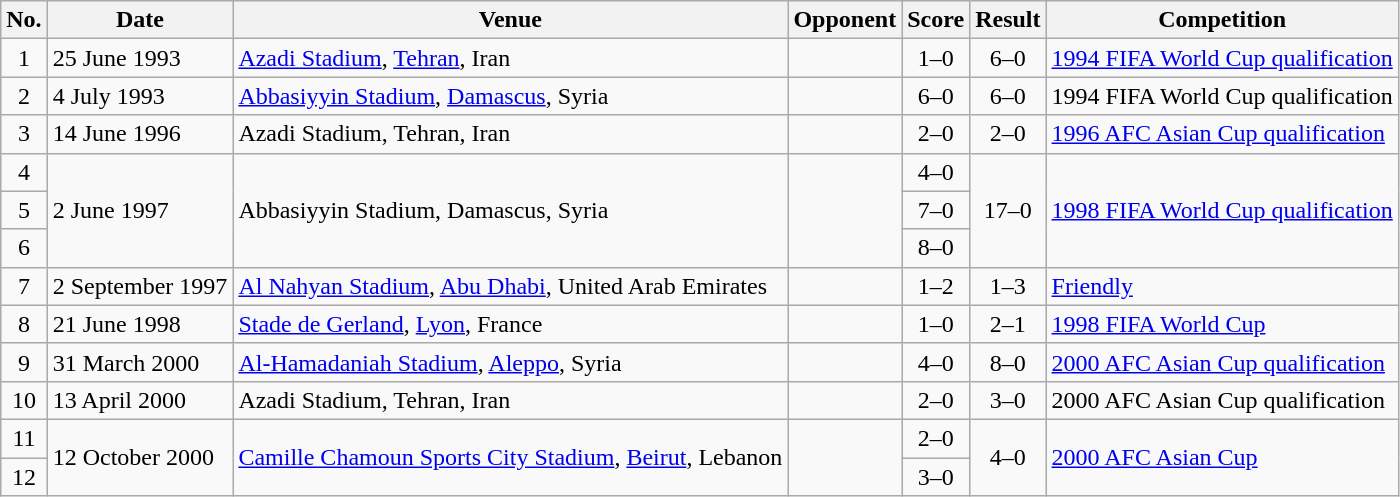<table class="wikitable sortable">
<tr>
<th scope="col">No.</th>
<th scope="col">Date</th>
<th scope="col">Venue</th>
<th scope="col">Opponent</th>
<th scope="col">Score</th>
<th scope="col">Result</th>
<th scope="col">Competition</th>
</tr>
<tr>
<td align="center">1</td>
<td>25 June 1993</td>
<td><a href='#'>Azadi Stadium</a>, <a href='#'>Tehran</a>, Iran</td>
<td></td>
<td align="center">1–0</td>
<td align="center">6–0</td>
<td><a href='#'>1994 FIFA World Cup qualification</a></td>
</tr>
<tr>
<td align="center">2</td>
<td>4 July 1993</td>
<td><a href='#'>Abbasiyyin Stadium</a>, <a href='#'>Damascus</a>, Syria</td>
<td></td>
<td align="center">6–0</td>
<td align="center">6–0</td>
<td>1994 FIFA World Cup qualification</td>
</tr>
<tr>
<td align="center">3</td>
<td>14 June 1996</td>
<td>Azadi Stadium, Tehran, Iran</td>
<td></td>
<td align="center">2–0</td>
<td align="center">2–0</td>
<td><a href='#'>1996 AFC Asian Cup qualification</a></td>
</tr>
<tr>
<td align="center">4</td>
<td rowspan="3">2 June 1997</td>
<td rowspan="3">Abbasiyyin Stadium, Damascus, Syria</td>
<td rowspan="3"></td>
<td align="center">4–0</td>
<td rowspan="3" style="text-align:center">17–0</td>
<td rowspan="3"><a href='#'>1998 FIFA World Cup qualification</a></td>
</tr>
<tr>
<td align="center">5</td>
<td align="center">7–0</td>
</tr>
<tr>
<td align="center">6</td>
<td align="center">8–0</td>
</tr>
<tr>
<td align="center">7</td>
<td>2 September 1997</td>
<td><a href='#'>Al Nahyan Stadium</a>, <a href='#'>Abu Dhabi</a>, United Arab Emirates</td>
<td></td>
<td align="center">1–2</td>
<td align="center">1–3</td>
<td><a href='#'>Friendly</a></td>
</tr>
<tr>
<td align="center">8</td>
<td>21 June 1998</td>
<td><a href='#'>Stade de Gerland</a>, <a href='#'>Lyon</a>, France</td>
<td></td>
<td align="center">1–0</td>
<td align="center">2–1</td>
<td><a href='#'>1998 FIFA World Cup</a></td>
</tr>
<tr>
<td align="center">9</td>
<td>31 March 2000</td>
<td><a href='#'>Al-Hamadaniah Stadium</a>, <a href='#'>Aleppo</a>, Syria</td>
<td></td>
<td align="center">4–0</td>
<td align="center">8–0</td>
<td><a href='#'>2000 AFC Asian Cup qualification</a></td>
</tr>
<tr>
<td align="center">10</td>
<td>13 April 2000</td>
<td>Azadi Stadium, Tehran, Iran</td>
<td></td>
<td align="center">2–0</td>
<td align="center">3–0</td>
<td>2000 AFC Asian Cup qualification</td>
</tr>
<tr>
<td align="center">11</td>
<td rowspan="2">12 October 2000</td>
<td rowspan="2"><a href='#'>Camille Chamoun Sports City Stadium</a>, <a href='#'>Beirut</a>, Lebanon</td>
<td rowspan="2"></td>
<td align="center">2–0</td>
<td rowspan="2" style="text-align:center">4–0</td>
<td rowspan="2"><a href='#'>2000 AFC Asian Cup</a></td>
</tr>
<tr>
<td align="center">12</td>
<td align="center">3–0</td>
</tr>
</table>
